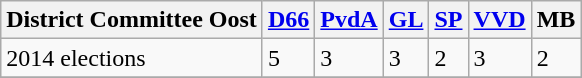<table class="wikitable">
<tr>
<th>District Committee Oost</th>
<th><a href='#'>D66</a></th>
<th><a href='#'>PvdA</a></th>
<th><a href='#'>GL</a></th>
<th><a href='#'>SP</a></th>
<th><a href='#'>VVD</a></th>
<th>MB</th>
</tr>
<tr>
<td>2014 elections</td>
<td>5</td>
<td>3</td>
<td>3</td>
<td>2</td>
<td>3</td>
<td>2</td>
</tr>
<tr>
</tr>
</table>
